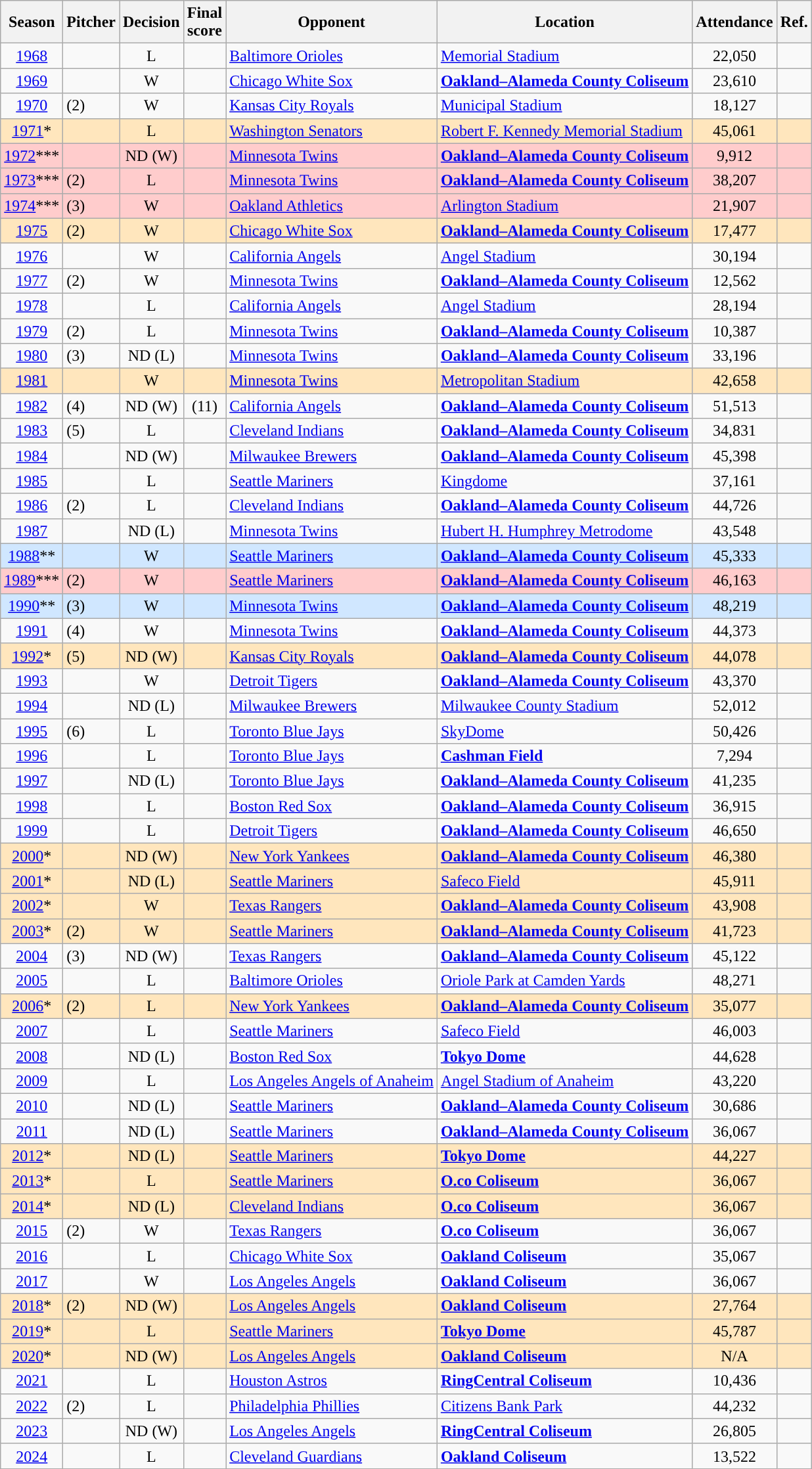<table class="wikitable sortable">
<tr>
<th scope="col">Season</th>
<th scope="col">Pitcher</th>
<th scope="col">Decision</th>
<th scope="col">Final<br>score</th>
<th scope="col">Opponent</th>
<th scope="col">Location</th>
<th scope="col">Attendance</th>
<th class="unsortable">Ref.</th>
</tr>
<tr>
<td align=center><a href='#'>1968</a></td>
<td></td>
<td align=center>L</td>
<td align=center></td>
<td><a href='#'>Baltimore Orioles</a></td>
<td><a href='#'>Memorial Stadium</a></td>
<td align=center>22,050</td>
<td align="center"></td>
</tr>
<tr>
<td align=center><a href='#'>1969</a></td>
<td></td>
<td align=center>W</td>
<td align=center></td>
<td><a href='#'>Chicago White Sox</a></td>
<td><strong><a href='#'>Oakland–Alameda County Coliseum</a></strong></td>
<td align=center>23,610</td>
<td align="center"></td>
</tr>
<tr>
<td align=center><a href='#'>1970</a></td>
<td> (2)</td>
<td align=center>W</td>
<td align=center></td>
<td><a href='#'>Kansas City Royals</a></td>
<td><a href='#'>Municipal Stadium</a></td>
<td align=center>18,127</td>
<td align="center"></td>
</tr>
<tr>
<td style="background-color: #FFE6BD" align=center><a href='#'>1971</a>*</td>
<td style="background-color: #FFE6BD"></td>
<td style="background-color: #FFE6BD" align=center>L</td>
<td style="background-color: #FFE6BD" align=center></td>
<td style="background-color: #FFE6BD"><a href='#'>Washington Senators</a></td>
<td style="background-color: #FFE6BD"><a href='#'>Robert F. Kennedy Memorial Stadium</a></td>
<td style="background-color: #FFE6BD" align=center>45,061</td>
<td style="background-color: #FFE6BD" align="center"></td>
</tr>
<tr>
<td style="background-color: #FFCCCC" align=center><a href='#'>1972</a>***</td>
<td style="background-color: #FFCCCC"></td>
<td style="background-color: #FFCCCC" align=center>ND (W)</td>
<td style="background-color: #FFCCCC" align=center></td>
<td style="background-color: #FFCCCC"><a href='#'>Minnesota Twins</a></td>
<td style="background-color: #FFCCCC"><strong><a href='#'>Oakland–Alameda County Coliseum</a></strong></td>
<td style="background-color: #FFCCCC" align=center>9,912</td>
<td style="background-color: #FFCCCC" align="center"></td>
</tr>
<tr>
<td style="background-color: #FFCCCC" align=center><a href='#'>1973</a>***</td>
<td style="background-color: #FFCCCC"> (2)</td>
<td style="background-color: #FFCCCC" align=center>L</td>
<td style="background-color: #FFCCCC" align=center></td>
<td style="background-color: #FFCCCC"><a href='#'>Minnesota Twins</a></td>
<td style="background-color: #FFCCCC"><strong><a href='#'>Oakland–Alameda County Coliseum</a></strong></td>
<td style="background-color: #FFCCCC" align=center>38,207</td>
<td style="background-color: #FFCCCC" align="center"></td>
</tr>
<tr>
<td style="background-color: #FFCCCC" align=center><a href='#'>1974</a>***</td>
<td style="background-color: #FFCCCC"> (3)</td>
<td style="background-color: #FFCCCC" align=center>W</td>
<td style="background-color: #FFCCCC" align=center></td>
<td style="background-color: #FFCCCC"><a href='#'>Oakland Athletics</a></td>
<td style="background-color: #FFCCCC"><a href='#'>Arlington Stadium</a></td>
<td style="background-color: #FFCCCC" align=center>21,907</td>
<td style="background-color: #FFCCCC" align="center"></td>
</tr>
<tr>
<td style="background-color: #FFE6BD" align=center><a href='#'>1975</a></td>
<td style="background-color: #FFE6BD"> (2)</td>
<td style="background-color: #FFE6BD" align=center>W</td>
<td style="background-color: #FFE6BD" align=center></td>
<td style="background-color: #FFE6BD"><a href='#'>Chicago White Sox</a></td>
<td style="background-color: #FFE6BD"><strong><a href='#'>Oakland–Alameda County Coliseum</a></strong></td>
<td style="background-color: #FFE6BD" align=center>17,477</td>
<td style="background-color: #FFE6BD" align="center"></td>
</tr>
<tr>
<td align=center><a href='#'>1976</a></td>
<td></td>
<td align=center>W</td>
<td align=center></td>
<td><a href='#'>California Angels</a></td>
<td><a href='#'>Angel Stadium</a></td>
<td align=center>30,194</td>
<td align="center"></td>
</tr>
<tr>
<td align=center><a href='#'>1977</a></td>
<td> (2)</td>
<td align=center>W</td>
<td align=center></td>
<td><a href='#'>Minnesota Twins</a></td>
<td><strong><a href='#'>Oakland–Alameda County Coliseum</a></strong></td>
<td align=center>12,562</td>
<td align="center"></td>
</tr>
<tr>
<td align=center><a href='#'>1978</a></td>
<td></td>
<td align=center>L</td>
<td align=center></td>
<td><a href='#'>California Angels</a></td>
<td><a href='#'>Angel Stadium</a></td>
<td align=center>28,194</td>
<td align="center"></td>
</tr>
<tr>
<td align=center><a href='#'>1979</a></td>
<td> (2)</td>
<td align=center>L</td>
<td align=center></td>
<td><a href='#'>Minnesota Twins</a></td>
<td><strong><a href='#'>Oakland–Alameda County Coliseum</a></strong></td>
<td align=center>10,387</td>
<td align="center"></td>
</tr>
<tr>
<td align=center><a href='#'>1980</a></td>
<td> (3)</td>
<td align=center>ND (L)</td>
<td align=center></td>
<td><a href='#'>Minnesota Twins</a></td>
<td><strong><a href='#'>Oakland–Alameda County Coliseum</a></strong></td>
<td align=center>33,196</td>
<td align="center"></td>
</tr>
<tr>
<td style="background-color: #FFE6BD" align=center><a href='#'>1981</a></td>
<td style="background-color: #FFE6BD"></td>
<td style="background-color: #FFE6BD" align=center>W</td>
<td style="background-color: #FFE6BD" align=center></td>
<td style="background-color: #FFE6BD"><a href='#'>Minnesota Twins</a></td>
<td style="background-color: #FFE6BD"><a href='#'>Metropolitan Stadium</a></td>
<td style="background-color: #FFE6BD" align=center>42,658</td>
<td style="background-color: #FFE6BD" align="center"></td>
</tr>
<tr>
<td align=center><a href='#'>1982</a></td>
<td> (4)</td>
<td align=center>ND (W)</td>
<td align=center> (11)</td>
<td><a href='#'>California Angels</a></td>
<td><strong><a href='#'>Oakland–Alameda County Coliseum</a></strong></td>
<td align=center>51,513</td>
<td align="center"></td>
</tr>
<tr>
<td align=center><a href='#'>1983</a></td>
<td> (5)</td>
<td align=center>L</td>
<td align=center></td>
<td><a href='#'>Cleveland Indians</a></td>
<td><strong><a href='#'>Oakland–Alameda County Coliseum</a></strong></td>
<td align=center>34,831</td>
<td align="center"></td>
</tr>
<tr>
<td align=center><a href='#'>1984</a></td>
<td></td>
<td align=center>ND (W)</td>
<td align=center></td>
<td><a href='#'>Milwaukee Brewers</a></td>
<td><strong><a href='#'>Oakland–Alameda County Coliseum</a></strong></td>
<td align=center>45,398</td>
<td align="center"></td>
</tr>
<tr>
<td align=center><a href='#'>1985</a></td>
<td></td>
<td align=center>L</td>
<td align=center></td>
<td><a href='#'>Seattle Mariners</a></td>
<td><a href='#'>Kingdome</a></td>
<td align=center>37,161</td>
<td align="center"></td>
</tr>
<tr>
<td align=center><a href='#'>1986</a></td>
<td> (2)</td>
<td align=center>L</td>
<td align=center></td>
<td><a href='#'>Cleveland Indians</a></td>
<td><strong><a href='#'>Oakland–Alameda County Coliseum</a></strong></td>
<td align=center>44,726</td>
<td align="center"></td>
</tr>
<tr>
<td align=center><a href='#'>1987</a></td>
<td></td>
<td align=center>ND (L)</td>
<td align=center></td>
<td><a href='#'>Minnesota Twins</a></td>
<td><a href='#'>Hubert H. Humphrey Metrodome</a></td>
<td align=center>43,548</td>
<td align="center"></td>
</tr>
<tr>
<td style="background-color: #D0E7FF" align=center><a href='#'>1988</a>**</td>
<td style="background-color: #D0E7FF"></td>
<td style="background-color: #D0E7FF" align=center>W</td>
<td style="background-color: #D0E7FF" align=center></td>
<td style="background-color: #D0E7FF"><a href='#'>Seattle Mariners</a></td>
<td style="background-color: #D0E7FF"><strong><a href='#'>Oakland–Alameda County Coliseum</a></strong></td>
<td style="background-color: #D0E7FF" align=center>45,333</td>
<td style="background-color: #D0E7FF" align="center"></td>
</tr>
<tr>
<td style="background-color: #FFCCCC" align=center><a href='#'>1989</a>***</td>
<td style="background-color: #FFCCCC"> (2)</td>
<td style="background-color: #FFCCCC" align=center>W</td>
<td style="background-color: #FFCCCC" align=center></td>
<td style="background-color: #FFCCCC"><a href='#'>Seattle Mariners</a></td>
<td style="background-color: #FFCCCC"><strong><a href='#'>Oakland–Alameda County Coliseum</a></strong></td>
<td style="background-color: #FFCCCC" align=center>46,163</td>
<td style="background-color: #FFCCCC" align="center"></td>
</tr>
<tr>
<td style="background-color: #D0E7FF" align=center><a href='#'>1990</a>**</td>
<td style="background-color: #D0E7FF"> (3)</td>
<td style="background-color: #D0E7FF" align=center>W</td>
<td style="background-color: #D0E7FF" align=center></td>
<td style="background-color: #D0E7FF"><a href='#'>Minnesota Twins</a></td>
<td style="background-color: #D0E7FF"><strong><a href='#'>Oakland–Alameda County Coliseum</a></strong></td>
<td style="background-color: #D0E7FF" align=center>48,219</td>
<td style="background-color: #D0E7FF" align="center"></td>
</tr>
<tr>
<td align=center><a href='#'>1991</a></td>
<td> (4)</td>
<td align=center>W</td>
<td align=center></td>
<td><a href='#'>Minnesota Twins</a></td>
<td><strong><a href='#'>Oakland–Alameda County Coliseum</a></strong></td>
<td align=center>44,373</td>
<td align="center"></td>
</tr>
<tr>
<td style="background-color: #FFE6BD" align=center><a href='#'>1992</a>*</td>
<td style="background-color: #FFE6BD"> (5)</td>
<td style="background-color: #FFE6BD" align=center>ND (W)</td>
<td style="background-color: #FFE6BD" align=center></td>
<td style="background-color: #FFE6BD"><a href='#'>Kansas City Royals</a></td>
<td style="background-color: #FFE6BD"><strong><a href='#'>Oakland–Alameda County Coliseum</a></strong></td>
<td style="background-color: #FFE6BD" align=center>44,078</td>
<td style="background-color: #FFE6BD" align="center"></td>
</tr>
<tr>
<td align=center><a href='#'>1993</a></td>
<td></td>
<td align=center>W</td>
<td align=center></td>
<td><a href='#'>Detroit Tigers</a></td>
<td><strong><a href='#'>Oakland–Alameda County Coliseum</a></strong></td>
<td align=center>43,370</td>
<td align="center"></td>
</tr>
<tr>
<td align=center><a href='#'>1994</a></td>
<td></td>
<td align=center>ND (L)</td>
<td align=center></td>
<td><a href='#'>Milwaukee Brewers</a></td>
<td><a href='#'>Milwaukee County Stadium</a></td>
<td align=center>52,012</td>
<td align="center"></td>
</tr>
<tr>
<td align=center><a href='#'>1995</a></td>
<td> (6)</td>
<td align=center>L</td>
<td align=center></td>
<td><a href='#'>Toronto Blue Jays</a></td>
<td><a href='#'>SkyDome</a></td>
<td align=center>50,426</td>
<td align="center"></td>
</tr>
<tr>
<td align=center><a href='#'>1996</a></td>
<td></td>
<td align=center>L</td>
<td align=center></td>
<td><a href='#'>Toronto Blue Jays</a></td>
<td><strong><a href='#'>Cashman Field</a></strong></td>
<td align=center>7,294</td>
<td align="center"></td>
</tr>
<tr>
<td align=center><a href='#'>1997</a></td>
<td></td>
<td align=center>ND (L)</td>
<td align=center></td>
<td><a href='#'>Toronto Blue Jays</a></td>
<td><strong><a href='#'>Oakland–Alameda County Coliseum</a></strong></td>
<td align=center>41,235</td>
<td align="center"></td>
</tr>
<tr>
<td align=center><a href='#'>1998</a></td>
<td></td>
<td align=center>L</td>
<td align=center></td>
<td><a href='#'>Boston Red Sox</a></td>
<td><strong><a href='#'>Oakland–Alameda County Coliseum</a></strong></td>
<td align=center>36,915</td>
<td align="center"></td>
</tr>
<tr>
<td align=center><a href='#'>1999</a></td>
<td></td>
<td align=center>L</td>
<td align=center></td>
<td><a href='#'>Detroit Tigers</a></td>
<td><strong><a href='#'>Oakland–Alameda County Coliseum</a></strong></td>
<td align=center>46,650</td>
<td align="center"></td>
</tr>
<tr>
<td style="background-color: #FFE6BD" align=center><a href='#'>2000</a>*</td>
<td style="background-color: #FFE6BD"></td>
<td style="background-color: #FFE6BD" align=center>ND (W)</td>
<td style="background-color: #FFE6BD" align=center></td>
<td style="background-color: #FFE6BD"><a href='#'>New York Yankees</a></td>
<td style="background-color: #FFE6BD"><strong><a href='#'>Oakland–Alameda County Coliseum</a></strong></td>
<td style="background-color: #FFE6BD" align=center>46,380</td>
<td style="background-color: #FFE6BD" align="center"></td>
</tr>
<tr>
<td style="background-color: #FFE6BD" align=center><a href='#'>2001</a>*</td>
<td style="background-color: #FFE6BD"></td>
<td style="background-color: #FFE6BD" align=center>ND (L)</td>
<td style="background-color: #FFE6BD" align=center></td>
<td style="background-color: #FFE6BD"><a href='#'>Seattle Mariners</a></td>
<td style="background-color: #FFE6BD"><a href='#'>Safeco Field</a></td>
<td style="background-color: #FFE6BD" align=center>45,911</td>
<td style="background-color: #FFE6BD" align="center"></td>
</tr>
<tr>
<td style="background-color: #FFE6BD" align=center><a href='#'>2002</a>*</td>
<td style="background-color: #FFE6BD"></td>
<td style="background-color: #FFE6BD" align=center>W</td>
<td style="background-color: #FFE6BD" align=center></td>
<td style="background-color: #FFE6BD"><a href='#'>Texas Rangers</a></td>
<td style="background-color: #FFE6BD"><strong><a href='#'>Oakland–Alameda County Coliseum</a></strong></td>
<td style="background-color: #FFE6BD" align=center>43,908</td>
<td style="background-color: #FFE6BD" align="center"></td>
</tr>
<tr>
<td style="background-color: #FFE6BD" align=center><a href='#'>2003</a>*</td>
<td style="background-color: #FFE6BD"> (2)</td>
<td style="background-color: #FFE6BD" align=center>W</td>
<td style="background-color: #FFE6BD" align=center></td>
<td style="background-color: #FFE6BD"><a href='#'>Seattle Mariners</a></td>
<td style="background-color: #FFE6BD"><strong><a href='#'>Oakland–Alameda County Coliseum</a></strong></td>
<td style="background-color: #FFE6BD" align=center>41,723</td>
<td style="background-color: #FFE6BD" align="center"></td>
</tr>
<tr>
<td align=center><a href='#'>2004</a></td>
<td> (3)</td>
<td align=center>ND (W)</td>
<td align=center></td>
<td><a href='#'>Texas Rangers</a></td>
<td><strong><a href='#'>Oakland–Alameda County Coliseum</a></strong></td>
<td align=center>45,122</td>
<td align="center"></td>
</tr>
<tr>
<td align=center><a href='#'>2005</a></td>
<td></td>
<td align=center>L</td>
<td align=center></td>
<td><a href='#'>Baltimore Orioles</a></td>
<td><a href='#'>Oriole Park at Camden Yards</a></td>
<td align=center>48,271</td>
<td align="center"></td>
</tr>
<tr>
<td style="background-color: #FFE6BD" align=center><a href='#'>2006</a>*</td>
<td style="background-color: #FFE6BD"> (2)</td>
<td style="background-color: #FFE6BD" align=center>L</td>
<td style="background-color: #FFE6BD" align=center></td>
<td style="background-color: #FFE6BD"><a href='#'>New York Yankees</a></td>
<td style="background-color: #FFE6BD"><strong><a href='#'>Oakland–Alameda County Coliseum</a></strong></td>
<td style="background-color: #FFE6BD" align=center>35,077</td>
<td style="background-color: #FFE6BD" align="center"></td>
</tr>
<tr>
<td align=center><a href='#'>2007</a></td>
<td></td>
<td align=center>L</td>
<td align=center></td>
<td><a href='#'>Seattle Mariners</a></td>
<td><a href='#'>Safeco Field</a></td>
<td align=center>46,003</td>
<td align="center"></td>
</tr>
<tr>
<td align=center><a href='#'>2008</a></td>
<td></td>
<td align=center>ND (L)</td>
<td align=center></td>
<td><a href='#'>Boston Red Sox</a></td>
<td><strong><a href='#'>Tokyo Dome</a></strong></td>
<td align=center>44,628</td>
<td align="center"></td>
</tr>
<tr>
<td align=center><a href='#'>2009</a></td>
<td></td>
<td align=center>L</td>
<td align=center></td>
<td><a href='#'>Los Angeles Angels of Anaheim</a></td>
<td><a href='#'>Angel Stadium of Anaheim</a></td>
<td align=center>43,220</td>
<td align="center"></td>
</tr>
<tr>
<td align=center><a href='#'>2010</a></td>
<td></td>
<td align=center>ND (L)</td>
<td align=center></td>
<td><a href='#'>Seattle Mariners</a></td>
<td><strong><a href='#'>Oakland–Alameda County Coliseum</a></strong></td>
<td align=center>30,686</td>
<td align="center"></td>
</tr>
<tr>
<td align=center><a href='#'>2011</a></td>
<td></td>
<td align=center>ND (L)</td>
<td align=center></td>
<td><a href='#'>Seattle Mariners</a></td>
<td><strong><a href='#'>Oakland–Alameda County Coliseum</a></strong></td>
<td align=center>36,067</td>
<td align="center"></td>
</tr>
<tr>
<td style="background-color: #FFE6BD" align=center><a href='#'>2012</a>*</td>
<td style="background-color: #FFE6BD"></td>
<td style="background-color: #FFE6BD" align=center>ND (L)</td>
<td style="background-color: #FFE6BD" align=center></td>
<td style="background-color: #FFE6BD"><a href='#'>Seattle Mariners</a></td>
<td style="background-color: #FFE6BD"><strong><a href='#'>Tokyo Dome</a></strong></td>
<td style="background-color: #FFE6BD" align=center>44,227</td>
<td style="background-color: #FFE6BD" align="center"></td>
</tr>
<tr>
<td style="background-color: #FFE6BD" align=center><a href='#'>2013</a>*</td>
<td style="background-color: #FFE6BD"></td>
<td style="background-color: #FFE6BD" align=center>L</td>
<td style="background-color: #FFE6BD" align=center></td>
<td style="background-color: #FFE6BD"><a href='#'>Seattle Mariners</a></td>
<td style="background-color: #FFE6BD"><strong><a href='#'>O.co Coliseum</a></strong></td>
<td style="background-color: #FFE6BD" align=center>36,067</td>
<td style="background-color: #FFE6BD" align="center"></td>
</tr>
<tr>
<td style="background-color: #FFE6BD" align=center><a href='#'>2014</a>*</td>
<td style="background-color: #FFE6BD"></td>
<td style="background-color: #FFE6BD" align=center>ND (L)</td>
<td style="background-color: #FFE6BD" align=center></td>
<td style="background-color: #FFE6BD"><a href='#'>Cleveland Indians</a></td>
<td style="background-color: #FFE6BD"><strong><a href='#'>O.co Coliseum</a></strong></td>
<td style="background-color: #FFE6BD" align=center>36,067</td>
<td style="background-color: #FFE6BD" align="center"></td>
</tr>
<tr>
<td align=center><a href='#'>2015</a></td>
<td> (2)</td>
<td align=center>W</td>
<td align=center></td>
<td><a href='#'>Texas Rangers</a></td>
<td><strong><a href='#'>O.co Coliseum</a></strong></td>
<td align=center>36,067</td>
<td align="center"></td>
</tr>
<tr>
<td align=center><a href='#'>2016</a></td>
<td></td>
<td align=center>L</td>
<td align=center></td>
<td><a href='#'>Chicago White Sox</a></td>
<td><strong><a href='#'>Oakland Coliseum</a></strong></td>
<td align=center>35,067</td>
<td align="center"></td>
</tr>
<tr>
<td align=center><a href='#'>2017</a></td>
<td></td>
<td align=center>W</td>
<td align=center></td>
<td><a href='#'>Los Angeles Angels</a></td>
<td><strong><a href='#'>Oakland Coliseum</a></strong></td>
<td align=center>36,067</td>
<td align="center"></td>
</tr>
<tr>
<td style="background-color: #FFE6BD"  align=center><a href='#'>2018</a>*</td>
<td style="background-color: #FFE6BD"> (2)</td>
<td style="background-color: #FFE6BD" align=center>ND (W)</td>
<td style="background-color: #FFE6BD" align=center></td>
<td style="background-color: #FFE6BD"><a href='#'>Los Angeles Angels</a></td>
<td style="background-color: #FFE6BD"><strong><a href='#'>Oakland Coliseum</a></strong></td>
<td style="background-color: #FFE6BD" align=center>27,764</td>
<td style="background-color: #FFE6BD" align="center"></td>
</tr>
<tr>
<td style="background-color: #FFE6BD" align=center><a href='#'>2019</a>*</td>
<td style="background-color: #FFE6BD"></td>
<td style="background-color: #FFE6BD" align=center>L</td>
<td style="background-color: #FFE6BD" align=center></td>
<td style="background-color: #FFE6BD"><a href='#'>Seattle Mariners</a></td>
<td style="background-color: #FFE6BD"><strong><a href='#'>Tokyo Dome</a></strong></td>
<td style="background-color: #FFE6BD" align=center>45,787</td>
<td style="background-color: #FFE6BD" align="center"></td>
</tr>
<tr>
<td style="background-color: #FFE6BD" align=center><a href='#'>2020</a>*</td>
<td style="background-color: #FFE6BD"></td>
<td style="background-color: #FFE6BD" align=center>ND (W)</td>
<td style="background-color: #FFE6BD" align=center></td>
<td style="background-color: #FFE6BD"><a href='#'>Los Angeles Angels</a></td>
<td style="background-color: #FFE6BD"><strong><a href='#'>Oakland Coliseum</a></strong></td>
<td style="background-color: #FFE6BD" align=center>N/A</td>
<td style="background-color: #FFE6BD" align=center></td>
</tr>
<tr>
<td align=center><a href='#'>2021</a></td>
<td></td>
<td align=center>L</td>
<td align=center></td>
<td><a href='#'>Houston Astros</a></td>
<td><strong><a href='#'>RingCentral Coliseum</a></strong></td>
<td align=center>10,436</td>
<td align=center></td>
</tr>
<tr>
<td align=center><a href='#'>2022</a></td>
<td> (2)</td>
<td align=center>L</td>
<td align=center></td>
<td><a href='#'>Philadelphia Phillies</a></td>
<td><a href='#'>Citizens Bank Park</a></td>
<td align=center>44,232</td>
<td align=center></td>
</tr>
<tr>
<td align=center><a href='#'>2023</a></td>
<td></td>
<td align=center>ND (W)</td>
<td align=center></td>
<td><a href='#'>Los Angeles Angels</a></td>
<td><strong><a href='#'>RingCentral Coliseum</a></strong></td>
<td align=center>26,805</td>
<td align=center></td>
</tr>
<tr>
<td align=center><a href='#'>2024</a></td>
<td></td>
<td align=center>L</td>
<td align=center></td>
<td><a href='#'>Cleveland Guardians</a></td>
<td><strong><a href='#'>Oakland Coliseum</a></strong></td>
<td align=center>13,522</td>
<td align=center></td>
</tr>
</table>
